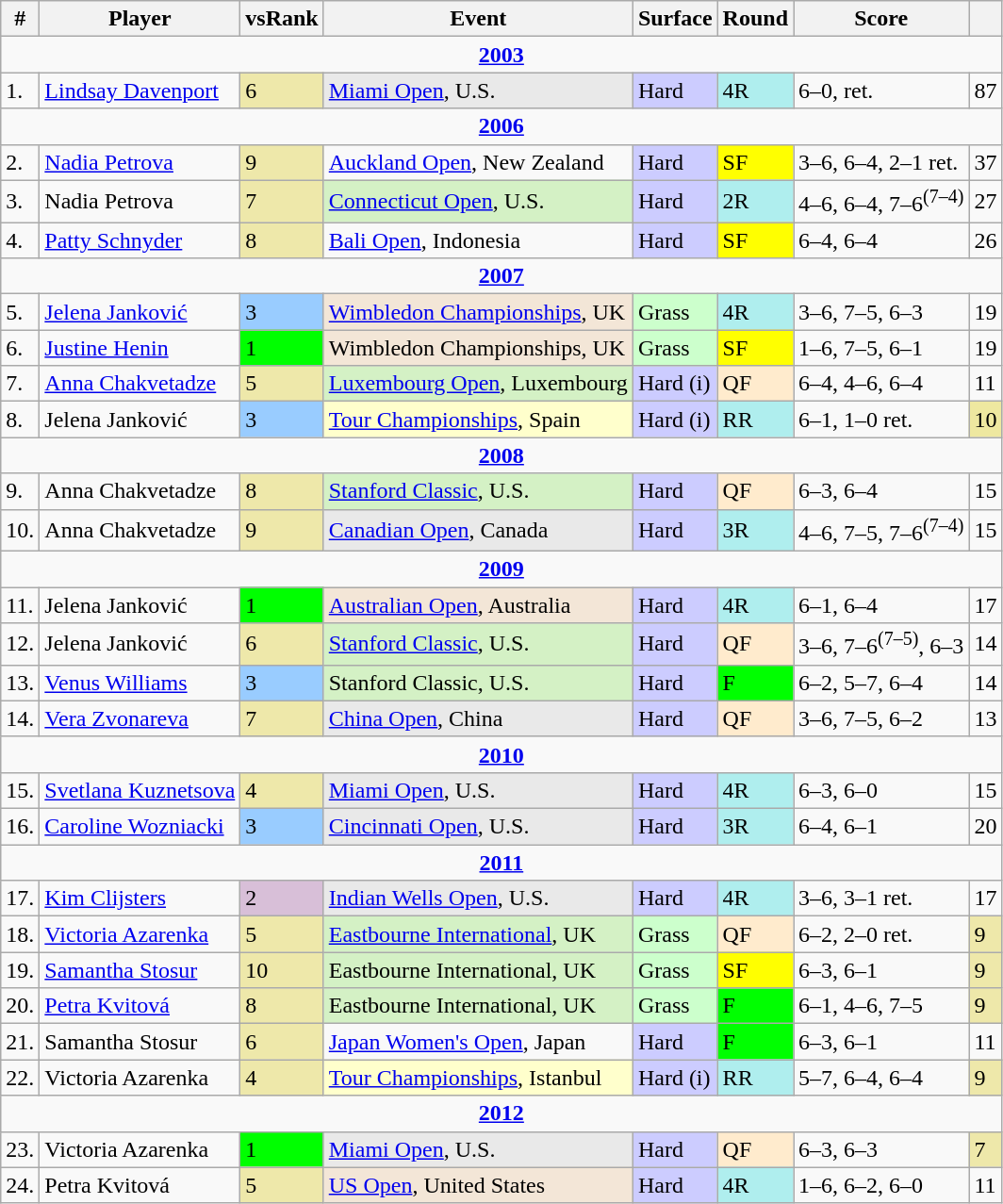<table class="wikitable sortable">
<tr>
<th>#</th>
<th>Player</th>
<th>vsRank</th>
<th>Event</th>
<th>Surface</th>
<th>Round</th>
<th>Score</th>
<th></th>
</tr>
<tr>
<td colspan=8 style=text-align:center><strong><a href='#'>2003</a></strong></td>
</tr>
<tr>
<td>1.</td>
<td> <a href='#'>Lindsay Davenport</a></td>
<td bgcolor=EEE8AA>6</td>
<td bgcolor=e9e9e9><a href='#'>Miami Open</a>, U.S.</td>
<td bgcolor=CCCCFF>Hard</td>
<td bgcolor=afeeee>4R</td>
<td>6–0, ret.</td>
<td>87</td>
</tr>
<tr>
<td colspan=8 style=text-align:center><strong><a href='#'>2006</a></strong></td>
</tr>
<tr>
<td>2.</td>
<td> <a href='#'>Nadia Petrova</a></td>
<td bgcolor=EEE8AA>9</td>
<td><a href='#'>Auckland Open</a>, New Zealand</td>
<td bgcolor=CCCCFF>Hard</td>
<td bgcolor=yellow>SF</td>
<td>3–6, 6–4, 2–1 ret.</td>
<td>37</td>
</tr>
<tr>
<td>3.</td>
<td> Nadia Petrova</td>
<td bgcolor=EEE8AA>7</td>
<td bgcolor=d4f1c5><a href='#'>Connecticut Open</a>, U.S.</td>
<td bgcolor=CCCCFF>Hard</td>
<td bgcolor=afeeee>2R</td>
<td>4–6, 6–4, 7–6<sup>(7–4)</sup></td>
<td>27</td>
</tr>
<tr>
<td>4.</td>
<td> <a href='#'>Patty Schnyder</a></td>
<td bgcolor=EEE8AA>8</td>
<td><a href='#'>Bali Open</a>, Indonesia</td>
<td bgcolor=CCCCFF>Hard</td>
<td bgcolor=yellow>SF</td>
<td>6–4, 6–4</td>
<td>26</td>
</tr>
<tr>
<td colspan=8 style=text-align:center><strong><a href='#'>2007</a></strong></td>
</tr>
<tr>
<td>5.</td>
<td> <a href='#'>Jelena Janković</a></td>
<td bgcolor=99ccff>3</td>
<td bgcolor=f3e6d7><a href='#'>Wimbledon Championships</a>, UK</td>
<td bgcolor=CCFFCC>Grass</td>
<td bgcolor=afeeee>4R</td>
<td>3–6, 7–5, 6–3</td>
<td>19</td>
</tr>
<tr>
<td>6.</td>
<td> <a href='#'>Justine Henin</a></td>
<td bgcolor=lime>1</td>
<td bgcolor=f3e6d7>Wimbledon Championships, UK</td>
<td bgcolor=CCFFCC>Grass</td>
<td bgcolor=yellow>SF</td>
<td>1–6, 7–5, 6–1</td>
<td>19</td>
</tr>
<tr>
<td>7.</td>
<td> <a href='#'>Anna Chakvetadze</a></td>
<td bgcolor=EEE8AA>5</td>
<td bgcolor=d4f1c5><a href='#'>Luxembourg Open</a>, Luxembourg</td>
<td bgcolor=CCCCFF>Hard (i)</td>
<td bgcolor=ffebcd>QF</td>
<td>6–4, 4–6, 6–4</td>
<td>11</td>
</tr>
<tr>
<td>8.</td>
<td> Jelena Janković</td>
<td bgcolor=99ccff>3</td>
<td bgcolor=ffffcc><a href='#'>Tour Championships</a>, Spain</td>
<td bgcolor=CCCCFF>Hard (i)</td>
<td bgcolor=afeeee>RR</td>
<td>6–1, 1–0 ret.</td>
<td bgcolor=eeee8AA>10</td>
</tr>
<tr>
<td colspan=8 style=text-align:center><strong><a href='#'>2008</a></strong></td>
</tr>
<tr>
<td>9.</td>
<td> Anna Chakvetadze</td>
<td bgcolor=EEE8AA>8</td>
<td bgcolor=d4f1c5><a href='#'>Stanford Classic</a>, U.S.</td>
<td bgcolor=CCCCFF>Hard</td>
<td bgcolor=ffebcd>QF</td>
<td>6–3, 6–4</td>
<td>15</td>
</tr>
<tr>
<td>10.</td>
<td> Anna Chakvetadze</td>
<td bgcolor=EEE8AA>9</td>
<td bgcolor=e9e9e9><a href='#'>Canadian Open</a>, Canada</td>
<td bgcolor=CCCCFF>Hard</td>
<td bgcolor=afeeee>3R</td>
<td>4–6, 7–5, 7–6<sup>(7–4)</sup></td>
<td>15</td>
</tr>
<tr>
<td colspan=8 style=text-align:center><strong><a href='#'>2009</a></strong></td>
</tr>
<tr>
<td>11.</td>
<td> Jelena Janković</td>
<td bgcolor=lime>1</td>
<td bgcolor=f3e6d7><a href='#'>Australian Open</a>, Australia</td>
<td bgcolor=CCCCFF>Hard</td>
<td bgcolor=afeeee>4R</td>
<td>6–1, 6–4</td>
<td>17</td>
</tr>
<tr>
<td>12.</td>
<td> Jelena Janković</td>
<td bgcolor=EEE8AA>6</td>
<td bgcolor=d4f1c5><a href='#'>Stanford Classic</a>, U.S.</td>
<td bgcolor=CCCCFF>Hard</td>
<td bgcolor=ffebcd>QF</td>
<td>3–6, 7–6<sup>(7–5)</sup>, 6–3</td>
<td>14</td>
</tr>
<tr>
<td>13.</td>
<td> <a href='#'>Venus Williams</a></td>
<td bgcolor=99ccff>3</td>
<td bgcolor=d4f1c5>Stanford Classic, U.S.</td>
<td bgcolor=CCCCFF>Hard</td>
<td bgcolor=lime>F</td>
<td>6–2, 5–7, 6–4</td>
<td>14</td>
</tr>
<tr>
<td>14.</td>
<td> <a href='#'>Vera Zvonareva</a></td>
<td bgcolor=EEE8AA>7</td>
<td bgcolor=e9e9e9><a href='#'>China Open</a>, China</td>
<td bgcolor=CCCCFF>Hard</td>
<td bgcolor=ffebcd>QF</td>
<td>3–6, 7–5, 6–2</td>
<td>13</td>
</tr>
<tr>
<td colspan=8 style=text-align:center><strong><a href='#'>2010</a></strong></td>
</tr>
<tr>
<td>15.</td>
<td> <a href='#'>Svetlana Kuznetsova</a></td>
<td bgcolor=EEE8AA>4</td>
<td bgcolor=e9e9e9><a href='#'>Miami Open</a>, U.S.</td>
<td bgcolor=CCCCFF>Hard</td>
<td bgcolor=afeeee>4R</td>
<td>6–3, 6–0</td>
<td>15</td>
</tr>
<tr>
<td>16.</td>
<td> <a href='#'>Caroline Wozniacki</a></td>
<td bgcolor=99ccff>3</td>
<td bgcolor=e9e9e9><a href='#'>Cincinnati Open</a>, U.S.</td>
<td bgcolor=CCCCFF>Hard</td>
<td bgcolor=afeeee>3R</td>
<td>6–4, 6–1</td>
<td>20</td>
</tr>
<tr>
<td colspan=8 style=text-align:center><strong><a href='#'>2011</a></strong></td>
</tr>
<tr>
<td>17.</td>
<td> <a href='#'>Kim Clijsters</a></td>
<td bgcolor=thistle>2</td>
<td bgcolor=e9e9e9><a href='#'>Indian Wells Open</a>, U.S.</td>
<td bgcolor=CCCCFF>Hard</td>
<td bgcolor=afeeee>4R</td>
<td>3–6, 3–1 ret.</td>
<td>17</td>
</tr>
<tr>
<td>18.</td>
<td> <a href='#'>Victoria Azarenka</a></td>
<td bgcolor=EEE8AA>5</td>
<td bgcolor=d4f1c5><a href='#'>Eastbourne International</a>, UK</td>
<td bgcolor=CCFFCC>Grass</td>
<td bgcolor=ffebcd>QF</td>
<td>6–2, 2–0 ret.</td>
<td bgcolor=eee8AA>9</td>
</tr>
<tr>
<td>19.</td>
<td> <a href='#'>Samantha Stosur</a></td>
<td bgcolor=EEE8AA>10</td>
<td bgcolor=d4f1c5>Eastbourne International, UK</td>
<td bgcolor=CCFFCC>Grass</td>
<td bgcolor=yellow>SF</td>
<td>6–3, 6–1</td>
<td bgcolor=eee8AA>9</td>
</tr>
<tr>
<td>20.</td>
<td> <a href='#'>Petra Kvitová</a></td>
<td bgcolor=EEE8AA>8</td>
<td bgcolor=d4f1c5>Eastbourne International, UK</td>
<td bgcolor=CCFFCC>Grass</td>
<td bgcolor=Lime>F</td>
<td>6–1, 4–6, 7–5</td>
<td bgcolor=eee8AA>9</td>
</tr>
<tr>
<td>21.</td>
<td> Samantha Stosur</td>
<td bgcolor=EEE8AA>6</td>
<td><a href='#'>Japan Women's Open</a>, Japan</td>
<td bgcolor=CCCCFF>Hard</td>
<td bgcolor=Lime>F</td>
<td>6–3, 6–1</td>
<td>11</td>
</tr>
<tr>
<td>22.</td>
<td> Victoria Azarenka</td>
<td bgcolor=EEE8AA>4</td>
<td bgcolor=ffffcc><a href='#'>Tour Championships</a>, Istanbul</td>
<td bgcolor=CCCCFF>Hard (i)</td>
<td bgcolor=afeeee>RR</td>
<td>5–7, 6–4, 6–4</td>
<td bgcolor=eee8AA>9</td>
</tr>
<tr>
<td colspan=8 style=text-align:center><strong><a href='#'>2012</a></strong></td>
</tr>
<tr>
<td>23.</td>
<td> Victoria Azarenka</td>
<td bgcolor=lime>1</td>
<td bgcolor=e9e9e9><a href='#'>Miami Open</a>, U.S.</td>
<td bgcolor=CCCCFF>Hard</td>
<td bgcolor=ffebcd>QF</td>
<td>6–3, 6–3</td>
<td bgcolor=eee8AA>7</td>
</tr>
<tr>
<td>24.</td>
<td> Petra Kvitová</td>
<td bgcolor=EEE8AA>5</td>
<td bgcolor=f3e6d7><a href='#'>US Open</a>, United States</td>
<td bgcolor=CCCCFF>Hard</td>
<td bgcolor=afeeee>4R</td>
<td>1–6, 6–2, 6–0</td>
<td>11</td>
</tr>
</table>
